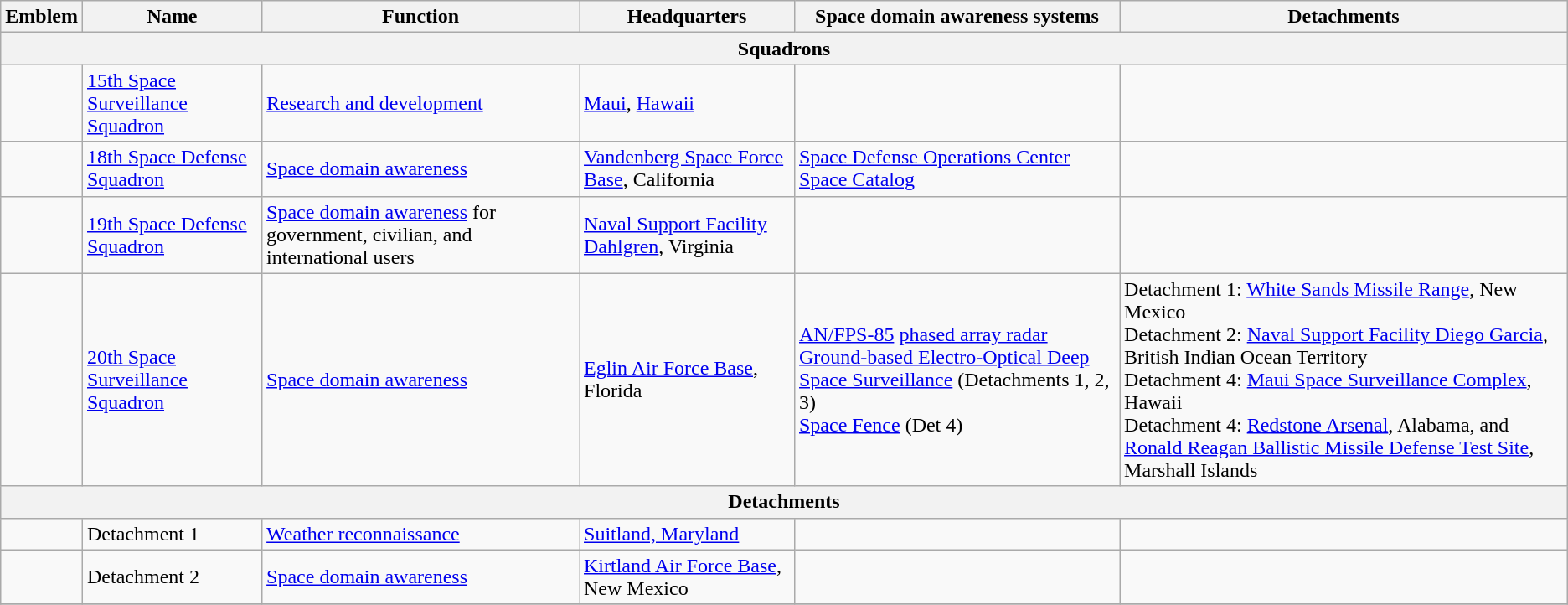<table class="wikitable">
<tr>
<th>Emblem</th>
<th>Name</th>
<th>Function</th>
<th>Headquarters</th>
<th>Space domain awareness systems</th>
<th>Detachments</th>
</tr>
<tr>
<th colspan=6>Squadrons</th>
</tr>
<tr>
<td></td>
<td><a href='#'>15th Space Surveillance Squadron</a></td>
<td><a href='#'>Research and development</a></td>
<td><a href='#'>Maui</a>, <a href='#'>Hawaii</a></td>
<td></td>
<td></td>
</tr>
<tr>
<td></td>
<td><a href='#'>18th Space Defense Squadron</a></td>
<td><a href='#'>Space domain awareness</a></td>
<td><a href='#'>Vandenberg Space Force Base</a>, California</td>
<td><a href='#'>Space Defense Operations Center</a><br><a href='#'>Space Catalog</a></td>
<td></td>
</tr>
<tr>
<td></td>
<td><a href='#'>19th Space Defense Squadron</a></td>
<td><a href='#'>Space domain awareness</a> for government, civilian, and international users</td>
<td><a href='#'>Naval Support Facility Dahlgren</a>, Virginia</td>
<td></td>
<td></td>
</tr>
<tr>
<td></td>
<td><a href='#'>20th Space Surveillance Squadron</a></td>
<td><a href='#'>Space domain awareness</a></td>
<td><a href='#'>Eglin Air Force Base</a>, Florida</td>
<td><a href='#'>AN/FPS-85</a> <a href='#'>phased array radar</a><br><a href='#'>Ground-based Electro-Optical Deep Space Surveillance</a> (Detachments 1, 2, 3)<br><a href='#'>Space Fence</a> (Det 4)</td>
<td>Detachment 1: <a href='#'>White Sands Missile Range</a>, New Mexico<br>Detachment 2: <a href='#'>Naval Support Facility Diego Garcia</a>, British Indian Ocean Territory<br>Detachment 4: <a href='#'>Maui Space Surveillance Complex</a>, Hawaii<br>Detachment 4: <a href='#'>Redstone Arsenal</a>, Alabama, and <a href='#'>Ronald Reagan Ballistic Missile Defense Test Site</a>, Marshall Islands</td>
</tr>
<tr>
<th colspan=6>Detachments</th>
</tr>
<tr>
<td></td>
<td>Detachment 1</td>
<td><a href='#'>Weather reconnaissance</a></td>
<td><a href='#'>Suitland, Maryland</a></td>
<td></td>
<td></td>
</tr>
<tr>
<td></td>
<td>Detachment 2</td>
<td><a href='#'>Space domain awareness</a></td>
<td><a href='#'>Kirtland Air Force Base</a>, New Mexico</td>
<td></td>
<td></td>
</tr>
<tr>
</tr>
</table>
